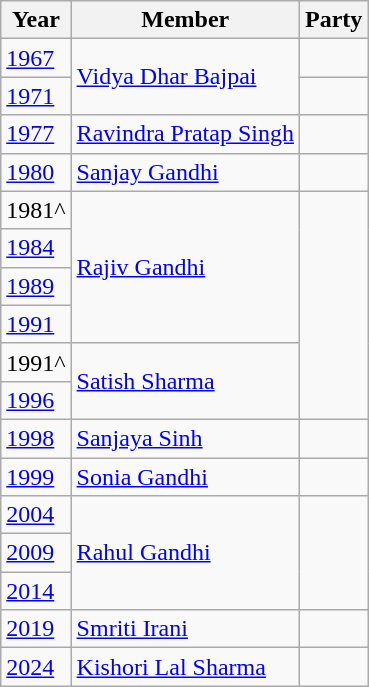<table class="wikitable sortable">
<tr>
<th>Year</th>
<th>Member</th>
<th colspan="2">Party</th>
</tr>
<tr>
<td><a href='#'>1967</a></td>
<td rowspan=2><a href='#'>Vidya Dhar Bajpai</a></td>
<td></td>
</tr>
<tr>
<td><a href='#'>1971</a></td>
</tr>
<tr>
<td><a href='#'>1977</a></td>
<td><a href='#'>Ravindra Pratap Singh</a></td>
<td></td>
</tr>
<tr>
<td><a href='#'>1980</a></td>
<td><a href='#'>Sanjay Gandhi</a></td>
<td></td>
</tr>
<tr>
<td>1981^</td>
<td rowspan=4><a href='#'>Rajiv Gandhi</a></td>
</tr>
<tr>
<td><a href='#'>1984</a></td>
</tr>
<tr>
<td><a href='#'>1989</a></td>
</tr>
<tr>
<td><a href='#'>1991</a></td>
</tr>
<tr>
<td>1991^</td>
<td rowspan=2><a href='#'>Satish Sharma</a></td>
</tr>
<tr>
<td><a href='#'>1996</a></td>
</tr>
<tr>
<td><a href='#'>1998</a></td>
<td><a href='#'>Sanjaya Sinh</a></td>
<td></td>
</tr>
<tr>
<td><a href='#'>1999</a></td>
<td><a href='#'>Sonia Gandhi</a></td>
<td></td>
</tr>
<tr>
<td><a href='#'>2004</a></td>
<td rowspan=3><a href='#'>Rahul Gandhi</a></td>
</tr>
<tr>
<td><a href='#'>2009</a></td>
</tr>
<tr>
<td><a href='#'>2014</a></td>
</tr>
<tr>
<td><a href='#'>2019</a></td>
<td><a href='#'>Smriti Irani</a></td>
<td></td>
</tr>
<tr>
<td><a href='#'>2024</a></td>
<td><a href='#'>Kishori Lal Sharma</a></td>
<td></td>
</tr>
</table>
